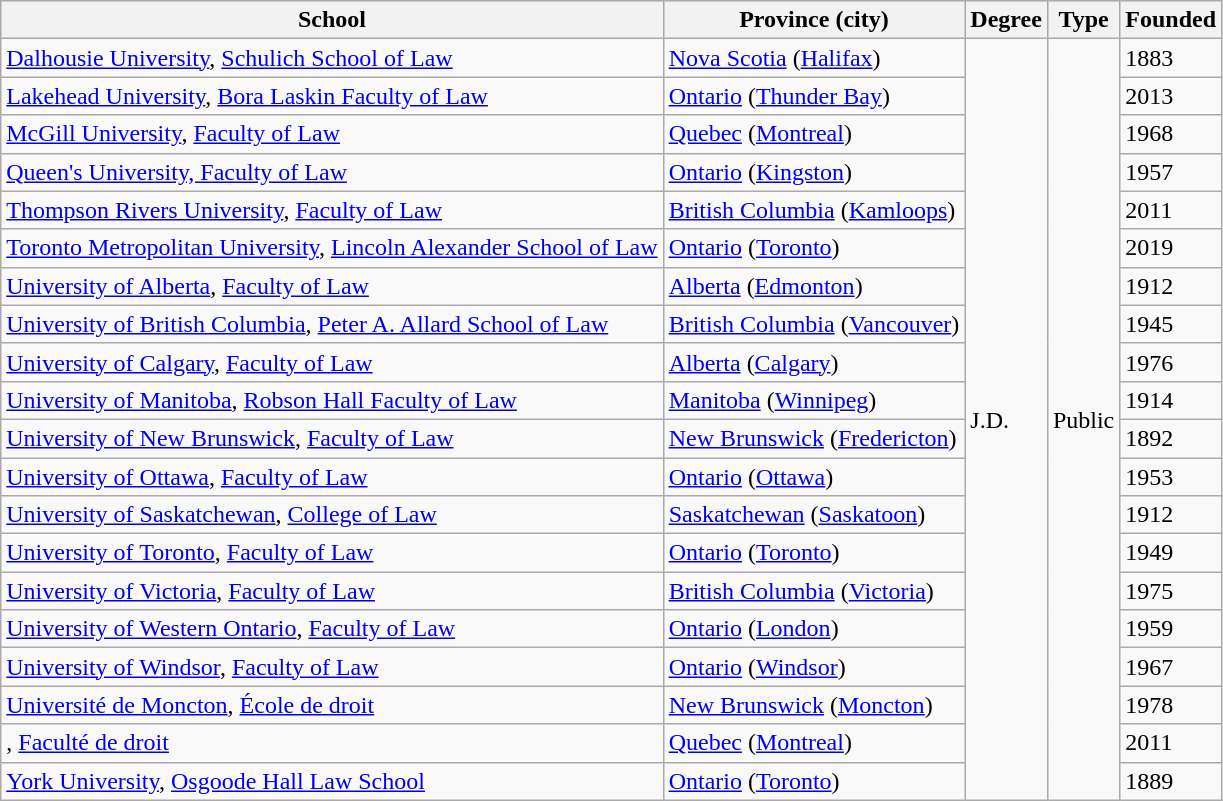<table class="wikitable sortable">
<tr>
<th>School</th>
<th>Province (city)</th>
<th>Degree</th>
<th>Type</th>
<th>Founded</th>
</tr>
<tr>
<td><a href='#'>Dalhousie University</a>, <a href='#'>Schulich School of Law</a></td>
<td><a href='#'>Nova Scotia</a> (<a href='#'>Halifax</a>)</td>
<td rowspan=20>J.D.</td>
<td rowspan=20>Public</td>
<td>1883</td>
</tr>
<tr>
<td><a href='#'>Lakehead University</a>, <a href='#'>Bora Laskin Faculty of Law</a></td>
<td><a href='#'>Ontario</a> (<a href='#'>Thunder Bay</a>)</td>
<td>2013</td>
</tr>
<tr>
<td><a href='#'>McGill University</a>, <a href='#'>Faculty of Law</a></td>
<td><a href='#'>Quebec</a> (<a href='#'>Montreal</a>)</td>
<td>1968</td>
</tr>
<tr>
<td><a href='#'>Queen's University, Faculty of Law</a></td>
<td><a href='#'>Ontario</a> (<a href='#'>Kingston</a>)</td>
<td>1957</td>
</tr>
<tr>
<td><a href='#'>Thompson Rivers University</a>, <a href='#'>Faculty of Law</a></td>
<td><a href='#'>British Columbia</a> (<a href='#'>Kamloops</a>)</td>
<td>2011</td>
</tr>
<tr>
<td><a href='#'>Toronto Metropolitan University</a>, <a href='#'>Lincoln Alexander School of Law</a></td>
<td><a href='#'>Ontario</a> (<a href='#'>Toronto</a>)</td>
<td>2019</td>
</tr>
<tr>
<td><a href='#'>University of Alberta</a>, <a href='#'>Faculty of Law</a></td>
<td><a href='#'>Alberta</a> (<a href='#'>Edmonton</a>)</td>
<td>1912</td>
</tr>
<tr>
<td><a href='#'>University of British Columbia</a>, <a href='#'>Peter A. Allard School of Law</a></td>
<td><a href='#'>British Columbia</a> (<a href='#'>Vancouver</a>)</td>
<td>1945</td>
</tr>
<tr>
<td><a href='#'>University of Calgary</a>, <a href='#'>Faculty of Law</a></td>
<td><a href='#'>Alberta</a> (<a href='#'>Calgary</a>)</td>
<td>1976</td>
</tr>
<tr>
<td><a href='#'>University of Manitoba</a>, <a href='#'>Robson Hall Faculty of Law</a></td>
<td><a href='#'>Manitoba</a> (<a href='#'>Winnipeg</a>)</td>
<td>1914</td>
</tr>
<tr>
<td><a href='#'>University of New Brunswick</a>, <a href='#'>Faculty of Law</a></td>
<td><a href='#'>New Brunswick</a> (<a href='#'>Fredericton</a>)</td>
<td>1892</td>
</tr>
<tr>
<td><a href='#'>University of Ottawa</a>, <a href='#'>Faculty of Law</a></td>
<td><a href='#'>Ontario</a> (<a href='#'>Ottawa</a>)</td>
<td>1953</td>
</tr>
<tr>
<td><a href='#'>University of Saskatchewan</a>, <a href='#'>College of Law</a></td>
<td><a href='#'>Saskatchewan</a> (<a href='#'>Saskatoon</a>)</td>
<td>1912</td>
</tr>
<tr>
<td><a href='#'>University of Toronto</a>, <a href='#'>Faculty of Law</a></td>
<td><a href='#'>Ontario</a> (<a href='#'>Toronto</a>)</td>
<td>1949</td>
</tr>
<tr>
<td><a href='#'>University of Victoria</a>, <a href='#'>Faculty of Law</a></td>
<td><a href='#'>British Columbia</a> (<a href='#'>Victoria</a>)</td>
<td>1975</td>
</tr>
<tr>
<td><a href='#'>University of Western Ontario</a>, <a href='#'>Faculty of Law</a></td>
<td><a href='#'>Ontario</a> (<a href='#'>London</a>)</td>
<td>1959</td>
</tr>
<tr>
<td><a href='#'>University of Windsor</a>, <a href='#'>Faculty of Law</a></td>
<td><a href='#'>Ontario</a> (<a href='#'>Windsor</a>)</td>
<td>1967</td>
</tr>
<tr>
<td><a href='#'>Université de Moncton</a>, <a href='#'>École de droit</a></td>
<td><a href='#'>New Brunswick</a> (<a href='#'>Moncton</a>)</td>
<td>1978</td>
</tr>
<tr>
<td>, <a href='#'>Faculté de droit</a></td>
<td><a href='#'>Quebec</a> (<a href='#'>Montreal</a>)</td>
<td>2011</td>
</tr>
<tr>
<td><a href='#'>York University</a>, <a href='#'>Osgoode Hall Law School</a></td>
<td><a href='#'>Ontario</a> (<a href='#'>Toronto</a>)</td>
<td>1889</td>
</tr>
</table>
